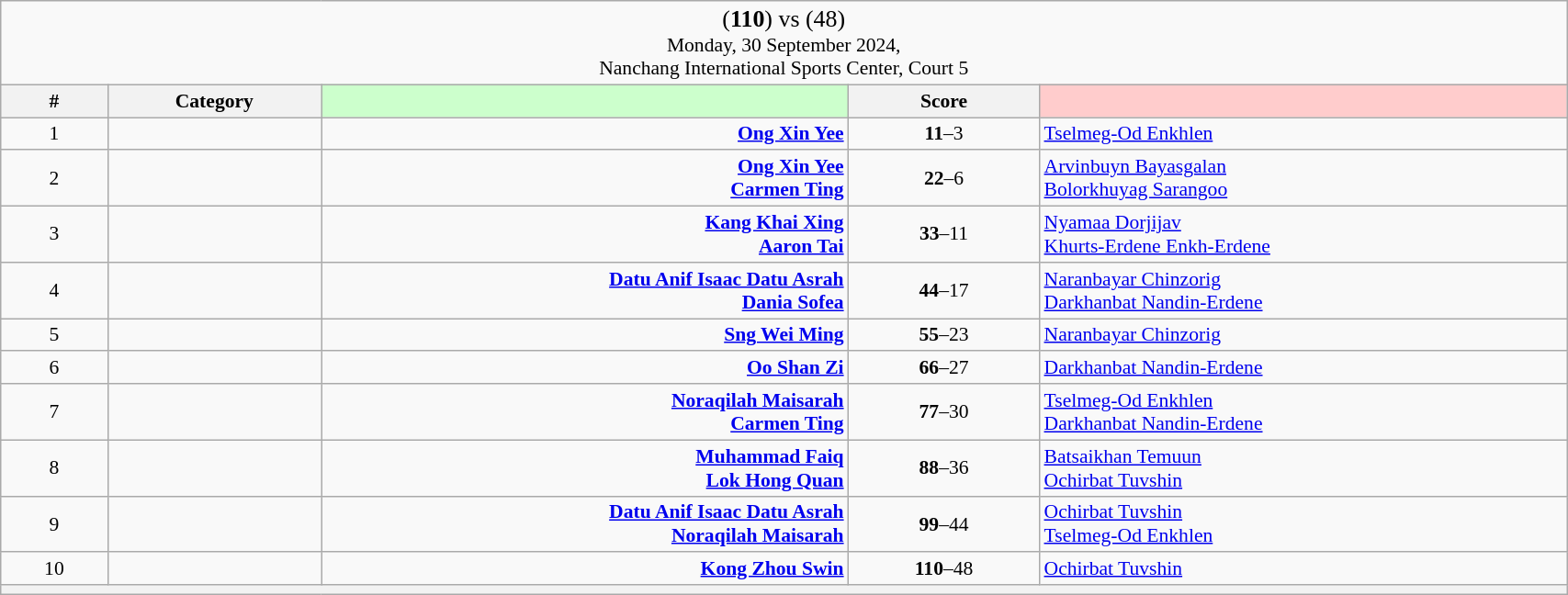<table class="wikitable mw-collapsible mw-collapsed" style="font-size:90%; text-align:center" width="90%">
<tr>
<td colspan="5"><big>(<strong>110</strong>) <strong></strong> vs  (48)</big><br>Monday, 30 September 2024, <br>Nanchang International Sports Center, Court 5</td>
</tr>
<tr>
<th width="25">#</th>
<th width="50">Category</th>
<th style="background-color:#CCFFCC" width="150"></th>
<th width="50">Score<br></th>
<th style="background-color:#FFCCCC" width="150"></th>
</tr>
<tr>
<td>1</td>
<td></td>
<td align="right"><strong><a href='#'>Ong Xin Yee</a> </strong></td>
<td><strong>11</strong>–3<br></td>
<td align="left"> <a href='#'>Tselmeg-Od Enkhlen</a></td>
</tr>
<tr>
<td>2</td>
<td></td>
<td align="right"><strong><a href='#'>Ong Xin Yee</a> <br><a href='#'>Carmen Ting</a> </strong></td>
<td><strong>22</strong>–6<br></td>
<td align="left"> <a href='#'>Arvinbuyn Bayasgalan</a><br> <a href='#'>Bolorkhuyag Sarangoo</a></td>
</tr>
<tr>
<td>3</td>
<td></td>
<td align="right"><strong><a href='#'>Kang Khai Xing</a> <br><a href='#'>Aaron Tai</a> </strong></td>
<td><strong>33</strong>–11<br></td>
<td align="left"> <a href='#'>Nyamaa Dorjijav</a><br> <a href='#'>Khurts-Erdene Enkh-Erdene</a></td>
</tr>
<tr>
<td>4</td>
<td></td>
<td align="right"><strong><a href='#'>Datu Anif Isaac Datu Asrah</a> <br><a href='#'>Dania Sofea</a> </strong></td>
<td><strong>44</strong>–17<br></td>
<td align="left"> <a href='#'>Naranbayar Chinzorig</a><br> <a href='#'>Darkhanbat Nandin-Erdene</a></td>
</tr>
<tr>
<td>5</td>
<td></td>
<td align="right"><strong><a href='#'>Sng Wei Ming</a> </strong></td>
<td><strong>55</strong>–23<br></td>
<td align="left"> <a href='#'>Naranbayar Chinzorig</a></td>
</tr>
<tr>
<td>6</td>
<td></td>
<td align="right"><strong><a href='#'>Oo Shan Zi</a> </strong></td>
<td><strong>66</strong>–27<br></td>
<td align="left"> <a href='#'>Darkhanbat Nandin-Erdene</a></td>
</tr>
<tr>
<td>7</td>
<td></td>
<td align="right"><strong><a href='#'>Noraqilah Maisarah</a> <br><a href='#'>Carmen Ting</a> </strong></td>
<td><strong>77</strong>–30<br></td>
<td align="left"> <a href='#'>Tselmeg-Od Enkhlen</a><br> <a href='#'>Darkhanbat Nandin-Erdene</a></td>
</tr>
<tr>
<td>8</td>
<td></td>
<td align="right"><strong><a href='#'>Muhammad Faiq</a> <br><a href='#'>Lok Hong Quan</a> </strong></td>
<td><strong>88</strong>–36<br></td>
<td align="left"> <a href='#'>Batsaikhan Temuun</a><br> <a href='#'>Ochirbat Tuvshin</a></td>
</tr>
<tr>
<td>9</td>
<td></td>
<td align="right"><strong><a href='#'>Datu Anif Isaac Datu Asrah</a> <br><a href='#'>Noraqilah Maisarah</a> </strong></td>
<td><strong>99</strong>–44<br></td>
<td align="left"> <a href='#'>Ochirbat Tuvshin</a><br> <a href='#'>Tselmeg-Od Enkhlen</a></td>
</tr>
<tr>
<td>10</td>
<td></td>
<td align="right"><strong><a href='#'>Kong Zhou Swin</a> </strong></td>
<td><strong>110</strong>–48<br></td>
<td align="left"> <a href='#'>Ochirbat Tuvshin</a></td>
</tr>
<tr>
<th colspan="5"></th>
</tr>
</table>
